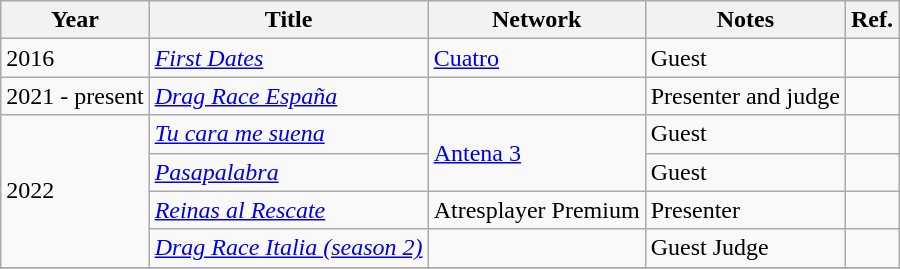<table class="wikitable">
<tr>
<th>Year</th>
<th>Title</th>
<th>Network</th>
<th>Notes</th>
<th>Ref.</th>
</tr>
<tr>
<td>2016</td>
<td><em><a href='#'>First Dates</a></em></td>
<td><a href='#'>Cuatro</a></td>
<td>Guest</td>
<td align=center></td>
</tr>
<tr>
<td>2021 - present</td>
<td><em><a href='#'>Drag Race España</a></em></td>
<td></td>
<td>Presenter and judge</td>
<td align=center></td>
</tr>
<tr>
<td rowspan=4>2022</td>
<td><em><a href='#'>Tu cara me suena</a></em></td>
<td rowspan=2><a href='#'>Antena 3</a></td>
<td>Guest</td>
<td align=center></td>
</tr>
<tr>
<td><em><a href='#'>Pasapalabra</a></em></td>
<td>Guest</td>
<td align=center></td>
</tr>
<tr>
<td><em><a href='#'>Reinas al Rescate</a></em></td>
<td>Atresplayer Premium</td>
<td>Presenter</td>
<td align=center></td>
</tr>
<tr>
<td><em><a href='#'>Drag Race Italia (season 2)</a></em></td>
<td></td>
<td>Guest Judge</td>
<td></td>
</tr>
<tr>
</tr>
</table>
